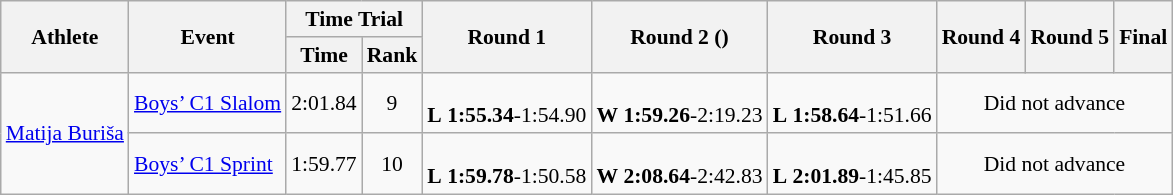<table class="wikitable" border="1" style="font-size:90%">
<tr>
<th rowspan=2>Athlete</th>
<th rowspan=2>Event</th>
<th colspan=2>Time Trial</th>
<th rowspan=2>Round 1</th>
<th rowspan=2>Round 2 ()</th>
<th rowspan=2>Round 3</th>
<th rowspan=2>Round 4</th>
<th rowspan=2>Round 5</th>
<th rowspan=2>Final</th>
</tr>
<tr>
<th>Time</th>
<th>Rank</th>
</tr>
<tr>
<td rowspan=2><a href='#'>Matija Buriša</a></td>
<td><a href='#'>Boys’ C1 Slalom</a></td>
<td align=center>2:01.84</td>
<td align=center>9</td>
<td align=center><br><strong>L</strong> <strong>1:55.34</strong>-1:54.90</td>
<td align=center><br><strong>W</strong> <strong>1:59.26</strong>-2:19.23</td>
<td align=center><br><strong>L</strong> <strong>1:58.64</strong>-1:51.66</td>
<td align=center colspan=3>Did not advance</td>
</tr>
<tr>
<td><a href='#'>Boys’ C1 Sprint</a></td>
<td align=center>1:59.77</td>
<td align=center>10</td>
<td align=center><br><strong>L</strong> <strong>1:59.78</strong>-1:50.58</td>
<td align=center><br><strong>W</strong> <strong>2:08.64</strong>-2:42.83</td>
<td align=center><br><strong>L</strong> <strong>2:01.89</strong>-1:45.85</td>
<td align=center colspan=3>Did not advance</td>
</tr>
</table>
